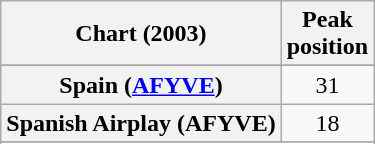<table class="wikitable sortable plainrowheaders" style="text-align:center;">
<tr>
<th scope="col">Chart (2003)</th>
<th scope="col">Peak<br>position</th>
</tr>
<tr>
</tr>
<tr>
<th scope="row">Spain (<a href='#'>AFYVE</a>)</th>
<td>31</td>
</tr>
<tr>
<th scope="row">Spanish Airplay (AFYVE)</th>
<td>18</td>
</tr>
<tr>
</tr>
<tr>
</tr>
<tr>
</tr>
</table>
